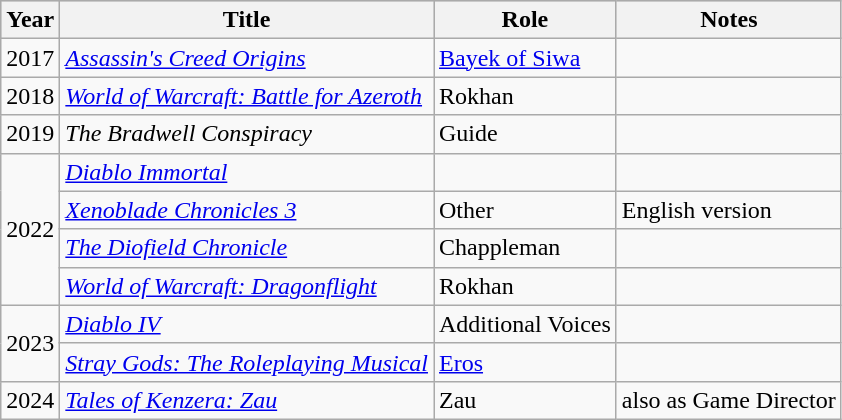<table class="wikitable plainrowheaders sortable">
<tr style="background:#ccc; text-align:center;">
<th>Year</th>
<th>Title</th>
<th>Role</th>
<th>Notes</th>
</tr>
<tr>
<td>2017</td>
<td><em><a href='#'>Assassin's Creed Origins</a></em></td>
<td><a href='#'>Bayek of Siwa</a></td>
<td></td>
</tr>
<tr>
<td>2018</td>
<td><em><a href='#'>World of Warcraft: Battle for Azeroth</a></em></td>
<td>Rokhan</td>
<td></td>
</tr>
<tr>
<td>2019</td>
<td><em>The Bradwell Conspiracy</em></td>
<td>Guide</td>
<td></td>
</tr>
<tr>
<td rowspan="4">2022</td>
<td><em><a href='#'>Diablo Immortal</a></em></td>
<td></td>
<td></td>
</tr>
<tr>
<td><em><a href='#'>Xenoblade Chronicles 3</a></em></td>
<td>Other</td>
<td>English version</td>
</tr>
<tr>
<td><em><a href='#'>The Diofield Chronicle</a></em></td>
<td>Chappleman</td>
<td></td>
</tr>
<tr>
<td><em><a href='#'>World of Warcraft: Dragonflight</a></em></td>
<td>Rokhan</td>
<td></td>
</tr>
<tr>
<td rowspan="2">2023</td>
<td><em><a href='#'>Diablo IV</a></em></td>
<td>Additional Voices</td>
<td></td>
</tr>
<tr>
<td><em><a href='#'>Stray Gods: The Roleplaying Musical</a></em></td>
<td><a href='#'>Eros</a></td>
<td></td>
</tr>
<tr>
<td>2024</td>
<td><em><a href='#'>Tales of Kenzera: Zau</a></em></td>
<td>Zau</td>
<td>also as Game Director</td>
</tr>
</table>
